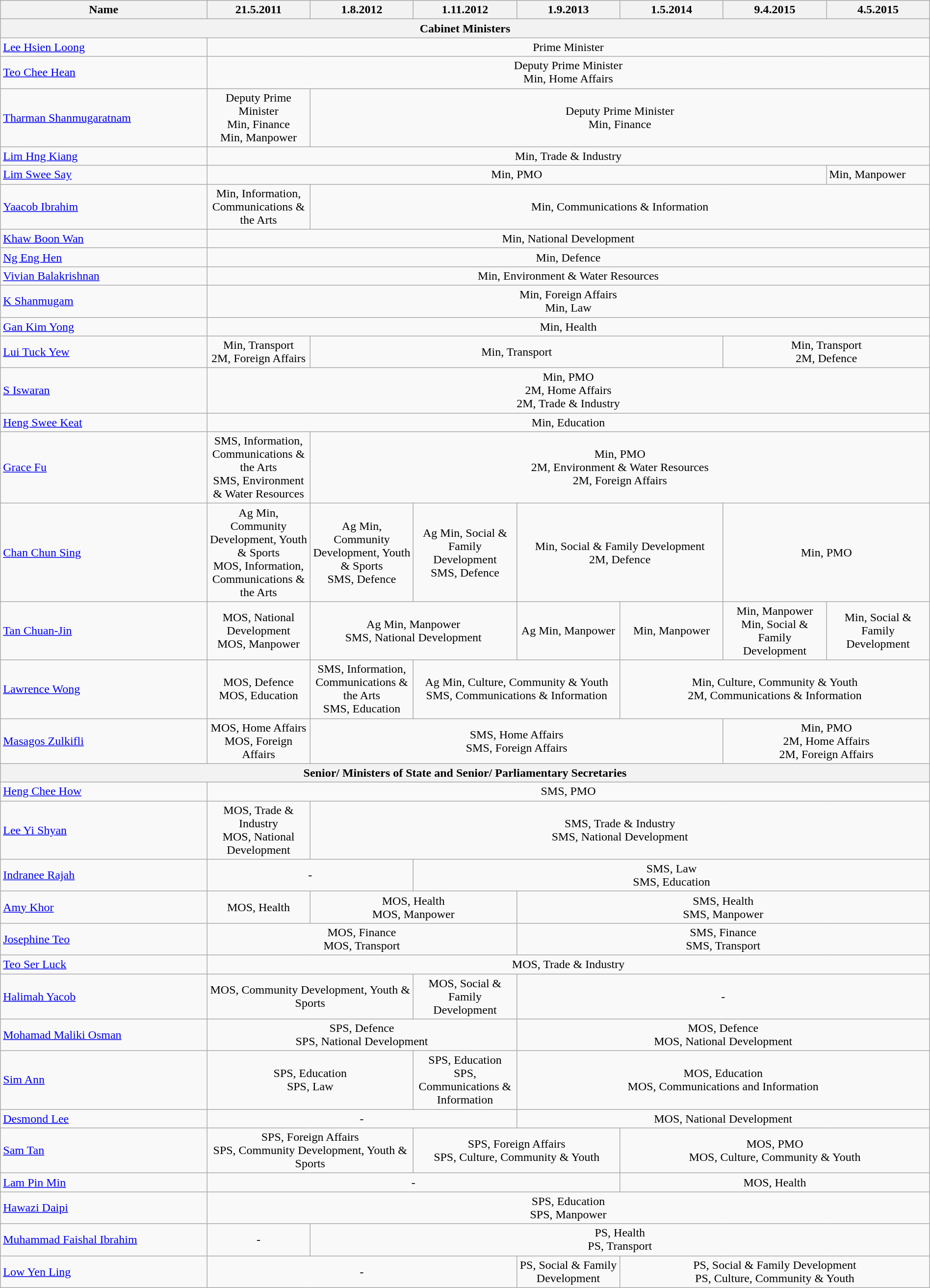<table class="wikitable" style="width:100%">
<tr>
<th Width= 20%>Name</th>
<th Width= 10%>21.5.2011</th>
<th Width= 10%>1.8.2012</th>
<th Width= 10%>1.11.2012</th>
<th Width= 10%>1.9.2013</th>
<th Width= 10%>1.5.2014</th>
<th Width= 10%>9.4.2015</th>
<th Width= 10%>4.5.2015</th>
</tr>
<tr>
<th colspan="8">Cabinet Ministers</th>
</tr>
<tr>
<td><a href='#'>Lee Hsien Loong</a></td>
<td colspan=7 style="text-align:center;">Prime Minister</td>
</tr>
<tr>
<td><a href='#'>Teo Chee Hean</a></td>
<td colspan=7 style="text-align:center;">Deputy Prime Minister  <br>Min, Home Affairs</td>
</tr>
<tr>
<td><a href='#'>Tharman Shanmugaratnam</a></td>
<td style="text-align:center;">Deputy Prime Minister  <br> Min, Finance <br> Min, Manpower</td>
<td colspan=6 style="text-align:center;">Deputy Prime Minister <br> Min, Finance</td>
</tr>
<tr>
<td><a href='#'>Lim Hng Kiang</a></td>
<td colspan=7 style="text-align:center;">Min, Trade & Industry</td>
</tr>
<tr>
<td><a href='#'>Lim Swee Say</a></td>
<td colspan=6 style="text-align:center;">Min, PMO</td>
<td>Min, Manpower</td>
</tr>
<tr>
<td><a href='#'>Yaacob Ibrahim</a></td>
<td style="text-align:center;">Min, Information, Communications & the Arts</td>
<td colspan=6 style="text-align:center;">Min, Communications & Information</td>
</tr>
<tr>
<td><a href='#'>Khaw Boon Wan</a></td>
<td colspan=7 style="text-align:center;">Min, National Development</td>
</tr>
<tr>
<td><a href='#'>Ng Eng Hen</a></td>
<td colspan=7 style="text-align:center;">Min, Defence</td>
</tr>
<tr>
<td><a href='#'>Vivian Balakrishnan</a></td>
<td colspan=7 style="text-align:center;">Min, Environment & Water Resources</td>
</tr>
<tr>
<td><a href='#'>K Shanmugam</a></td>
<td colspan=7 style="text-align:center;">Min, Foreign Affairs <br> Min, Law</td>
</tr>
<tr>
<td><a href='#'>Gan Kim Yong</a></td>
<td colspan=7 style="text-align:center;">Min, Health</td>
</tr>
<tr>
<td><a href='#'>Lui Tuck Yew</a></td>
<td style="text-align:center;">Min, Transport <br>2M, Foreign Affairs</td>
<td colspan=4 style="text-align:center;">Min, Transport</td>
<td colspan=2 style="text-align:center;">Min, Transport<br>2M, Defence</td>
</tr>
<tr>
<td><a href='#'>S Iswaran</a></td>
<td colspan=7 style="text-align:center;">Min, PMO<br>2M, Home Affairs<br>2M, Trade & Industry</td>
</tr>
<tr>
<td><a href='#'>Heng Swee Keat</a></td>
<td colspan=7 style="text-align:center;">Min, Education</td>
</tr>
<tr>
<td><a href='#'>Grace Fu</a></td>
<td style="text-align:center;">SMS, Information, Communications & the Arts <br>SMS, Environment & Water Resources</td>
<td colspan=6 style="text-align:center;">Min, PMO<br>2M, Environment & Water Resources<br>2M, Foreign Affairs</td>
</tr>
<tr>
<td><a href='#'>Chan Chun Sing</a></td>
<td style="text-align:center;">Ag Min, Community Development, Youth & Sports <br>MOS, Information, Communications & the Arts</td>
<td style="text-align:center;">Ag Min, Community Development, Youth & Sports <br>SMS, Defence</td>
<td style="text-align:center;">Ag Min, Social & Family Development <br>SMS, Defence</td>
<td colspan=2 style="text-align:center;">Min, Social & Family Development <br> 2M, Defence</td>
<td colspan=2 style="text-align:center;">Min, PMO</td>
</tr>
<tr>
<td><a href='#'>Tan Chuan-Jin</a></td>
<td style="text-align:center;">MOS, National Development<br>MOS, Manpower</td>
<td colspan=2 style="text-align:center;">Ag Min, Manpower<br> SMS, National Development</td>
<td style="text-align:center;">Ag Min, Manpower</td>
<td style="text-align:center;">Min, Manpower</td>
<td style="text-align:center;">Min, Manpower <br>Min, Social & Family Development</td>
<td style="text-align:center;">Min, Social & Family Development</td>
</tr>
<tr>
<td><a href='#'>Lawrence Wong</a></td>
<td style="text-align:center;">MOS, Defence <br>MOS, Education</td>
<td style="text-align:center;">SMS, Information, Communications & the Arts <br>SMS, Education</td>
<td colspan=2 style="text-align:center;">Ag Min, Culture, Community & Youth<br>SMS, Communications & Information</td>
<td colspan=4 style="text-align:center;">Min, Culture, Community & Youth <br>2M, Communications & Information</td>
</tr>
<tr>
<td><a href='#'>Masagos Zulkifli</a></td>
<td style="text-align:center;">MOS, Home Affairs <br>MOS, Foreign Affairs</td>
<td colspan=4 style="text-align:center;">SMS, Home Affairs <br> SMS, Foreign Affairs</td>
<td colspan=2 style="text-align:center;">Min, PMO <br>2M, Home Affairs<br>2M, Foreign Affairs</td>
</tr>
<tr>
<th colspan="8">Senior/ Ministers of State and Senior/ Parliamentary Secretaries</th>
</tr>
<tr>
<td><a href='#'>Heng Chee How</a></td>
<td colspan=7 style="text-align:center;">SMS, PMO</td>
</tr>
<tr>
<td><a href='#'>Lee Yi Shyan</a></td>
<td style="text-align:center;">MOS, Trade & Industry <br> MOS, National Development</td>
<td colspan=6 style="text-align:center;">SMS, Trade & Industry <br>SMS, National Development</td>
</tr>
<tr>
<td><a href='#'>Indranee Rajah</a></td>
<td colspan=2 style="text-align:center;">-</td>
<td colspan=5 style="text-align:center;">SMS, Law <br>SMS, Education</td>
</tr>
<tr>
<td><a href='#'>Amy Khor</a></td>
<td style="text-align:center;">MOS, Health</td>
<td colspan=2 style="text-align:center;">MOS, Health <br>MOS, Manpower</td>
<td colspan=4 style="text-align:center;">SMS, Health<br>SMS, Manpower</td>
</tr>
<tr>
<td><a href='#'>Josephine Teo</a></td>
<td colspan=3 style="text-align:center;">MOS, Finance<br>MOS, Transport</td>
<td colspan=4 style="text-align:center;">SMS, Finance<br>SMS, Transport</td>
</tr>
<tr>
<td><a href='#'>Teo Ser Luck</a></td>
<td colspan=7 style="text-align:center;">MOS, Trade & Industry</td>
</tr>
<tr>
<td><a href='#'>Halimah Yacob</a></td>
<td colspan=2 style="text-align:center;">MOS, Community Development, Youth & Sports</td>
<td colspan=1 style="text-align:center;">MOS, Social & Family Development</td>
<td colspan=4 style="text-align:center;">-</td>
</tr>
<tr>
<td><a href='#'>Mohamad Maliki Osman</a></td>
<td colspan=3 style="text-align:center;">SPS, Defence<br>SPS, National Development</td>
<td colspan=4 style="text-align:center;">MOS, Defence <br> MOS, National Development</td>
</tr>
<tr>
<td><a href='#'>Sim Ann</a></td>
<td colspan=2 style="text-align:center;">SPS, Education<br>SPS, Law</td>
<td style="text-align:center;">SPS, Education<br>SPS, Communications & Information</td>
<td colspan=4 style="text-align:center;">MOS, Education<br>MOS, Communications and Information</td>
</tr>
<tr>
<td><a href='#'>Desmond Lee</a></td>
<td colspan=3 style="text-align:center;">-</td>
<td colspan=4 style="text-align:center;">MOS, National Development</td>
</tr>
<tr>
<td><a href='#'>Sam Tan</a></td>
<td colspan=2 style="text-align:center;">SPS, Foreign Affairs<br>SPS, Community Development, Youth & Sports</td>
<td colspan=2 style="text-align:center;">SPS, Foreign Affairs<br>SPS, Culture, Community & Youth</td>
<td colspan=3 style="text-align:center;">MOS, PMO<br>MOS, Culture, Community & Youth</td>
</tr>
<tr>
<td><a href='#'>Lam Pin Min</a></td>
<td colspan=4 style="text-align:center;">-</td>
<td colspan=3 style="text-align:center;">MOS, Health</td>
</tr>
<tr>
<td><a href='#'>Hawazi Daipi</a></td>
<td colspan=7 style="text-align:center;">SPS, Education<br>SPS, Manpower</td>
</tr>
<tr>
<td><a href='#'>Muhammad Faishal Ibrahim</a></td>
<td style="text-align:center;">-</td>
<td colspan=6 style="text-align:center;">PS, Health <br>PS, Transport</td>
</tr>
<tr>
<td><a href='#'>Low Yen Ling</a></td>
<td colspan=3 style="text-align:center;">-</td>
<td style="text-align:center;">PS, Social & Family Development</td>
<td colspan=3 style="text-align:center;">PS, Social & Family Development <br>PS, Culture, Community & Youth</td>
</tr>
</table>
